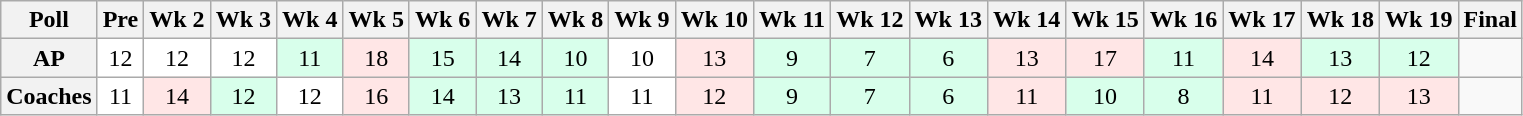<table class="wikitable" style="white-space:nowrap;">
<tr>
<th>Poll</th>
<th>Pre</th>
<th>Wk 2</th>
<th>Wk 3</th>
<th>Wk 4</th>
<th>Wk 5</th>
<th>Wk 6</th>
<th>Wk 7</th>
<th>Wk 8</th>
<th>Wk 9</th>
<th>Wk 10</th>
<th>Wk 11</th>
<th>Wk 12</th>
<th>Wk 13</th>
<th>Wk 14</th>
<th>Wk 15</th>
<th>Wk 16</th>
<th>Wk 17</th>
<th>Wk 18</th>
<th>Wk 19</th>
<th>Final</th>
</tr>
<tr style="text-align:center;">
<th>AP</th>
<td style="background:#FFF;">12</td>
<td style="background:#FFF;">12</td>
<td style="background:#FFF;">12</td>
<td style="background:#D8FFEB">11</td>
<td style="background:#FFE6E6;">18</td>
<td style="background:#D8FFEB;">15</td>
<td style="background:#D8FFEB;">14</td>
<td style="background:#D8FFEB;">10</td>
<td style="background:#FFF;">10</td>
<td style="background:#FFE6E6;">13</td>
<td style="background:#D8FFEB;">9</td>
<td style="background:#D8FFEB;">7</td>
<td style="background:#D8FFEB;">6</td>
<td style="background:#FFE6E6;">13</td>
<td style="background:#FFE6E6;">17</td>
<td style="background:#D8FFEB;">11</td>
<td style="background:#FFE6E6;">14</td>
<td style="background:#D8FFEB;">13</td>
<td style="background:#D8FFEB;">12</td>
<td></td>
</tr>
<tr style="text-align:center;">
<th>Coaches</th>
<td style="background:#FFF;">11</td>
<td style="background:#FFE6E6;">14</td>
<td style="background:#D8FFEB;">12</td>
<td style="background:#FFF;">12</td>
<td style="background:#FFE6E6;">16</td>
<td style="background:#D8FFEB;">14</td>
<td style="background:#D8FFEB;">13</td>
<td style="background:#D8FFEB;">11</td>
<td style="background:#FFF;">11</td>
<td style="background:#FFE6E6;">12</td>
<td style="background:#D8FFEB;">9</td>
<td style="background:#D8FFEB;">7</td>
<td style="background:#D8FFEB;">6</td>
<td style="background:#FFE6E6;">11</td>
<td style="background:#D8FFEB;">10</td>
<td style="background:#D8FFEB;">8</td>
<td style="background:#FFE6E6;">11</td>
<td style="background:#FFE6E6;">12</td>
<td style="background:#FFE6E6;">13</td>
<td></td>
</tr>
</table>
